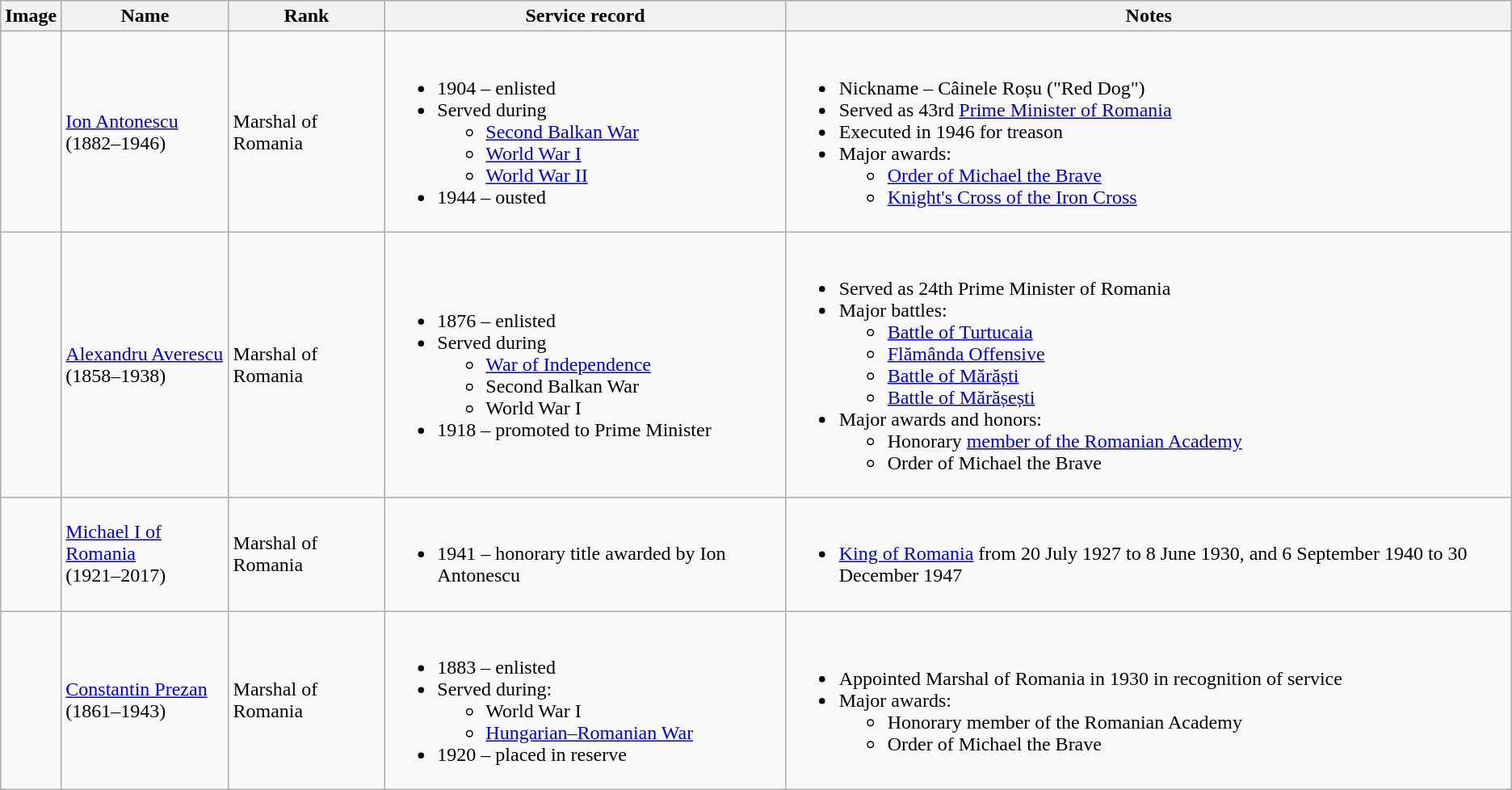<table class="wikitable">
<tr>
<th>Image</th>
<th>Name</th>
<th>Rank</th>
<th>Service record</th>
<th>Notes</th>
</tr>
<tr>
<td></td>
<td><a href='#'>Ion Antonescu</a><br>(1882–1946)</td>
<td>Marshal of Romania</td>
<td><br><ul><li>1904 – enlisted</li><li>Served during<ul><li><a href='#'>Second Balkan War</a></li><li><a href='#'>World War I</a></li><li><a href='#'>World War II</a></li></ul></li><li>1944 – ousted</li></ul></td>
<td><br><ul><li>Nickname – Câinele Roșu ("Red Dog")</li><li>Served as 43rd <a href='#'>Prime Minister of Romania</a></li><li>Executed in 1946 for treason</li><li>Major awards:<ul><li><a href='#'>Order of Michael the Brave</a></li><li><a href='#'>Knight's Cross of the Iron Cross</a></li></ul></li></ul></td>
</tr>
<tr>
<td></td>
<td><a href='#'>Alexandru Averescu</a><br>(1858–1938)</td>
<td>Marshal of Romania</td>
<td><br><ul><li>1876 – enlisted</li><li>Served during<ul><li><a href='#'>War of Independence</a></li><li>Second Balkan War</li><li>World War I</li></ul></li><li>1918 – promoted to Prime Minister</li></ul></td>
<td><br><ul><li>Served as 24th Prime Minister of Romania</li><li>Major battles:<ul><li><a href='#'>Battle of Turtucaia</a></li><li><a href='#'>Flămânda Offensive</a></li><li><a href='#'>Battle of Mărăști</a></li><li><a href='#'>Battle of Mărășești</a></li></ul></li><li>Major awards and honors:<ul><li>Honorary <a href='#'>member of the Romanian Academy</a></li><li>Order of Michael the Brave</li></ul></li></ul></td>
</tr>
<tr>
<td></td>
<td><a href='#'>Michael I of Romania</a><br>(1921–2017)</td>
<td>Marshal of Romania</td>
<td><br><ul><li>1941 – honorary title awarded by Ion Antonescu</li></ul></td>
<td><br><ul><li><a href='#'>King of Romania</a> from 20 July 1927 to 8 June 1930, and 6 September 1940 to 30 December 1947</li></ul></td>
</tr>
<tr>
<td></td>
<td><a href='#'>Constantin Prezan</a><br>(1861–1943)</td>
<td>Marshal of Romania</td>
<td><br><ul><li>1883 – enlisted</li><li>Served during:<ul><li>World War I</li><li><a href='#'>Hungarian–Romanian War</a></li></ul></li><li>1920 – placed in reserve</li></ul></td>
<td><br><ul><li>Appointed Marshal of Romania in 1930 in recognition of service</li><li>Major awards:<ul><li>Honorary member of the Romanian Academy</li><li>Order of Michael the Brave</li></ul></li></ul></td>
</tr>
</table>
